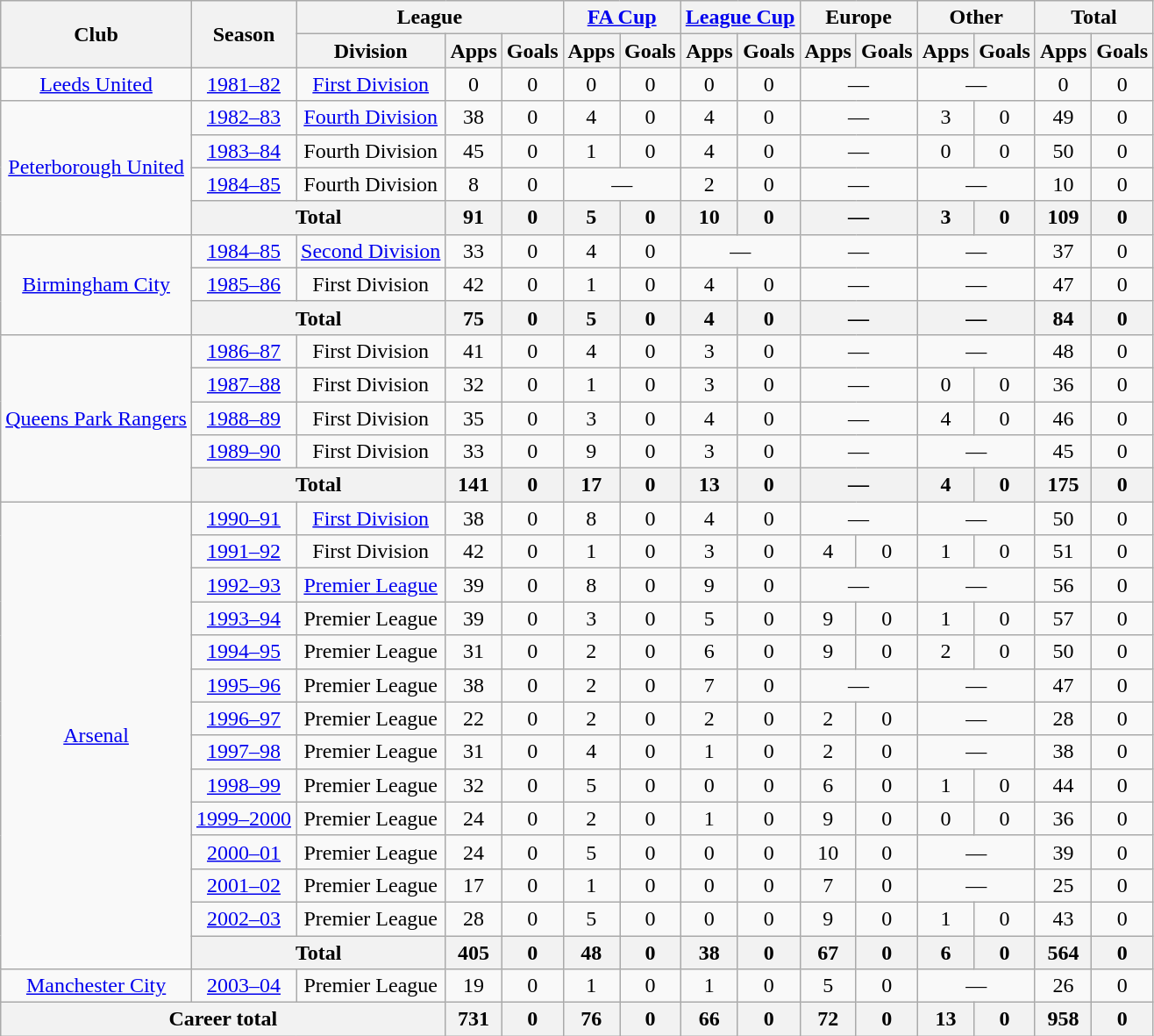<table class="wikitable" style="text-align:center">
<tr>
<th rowspan="2">Club</th>
<th rowspan="2">Season</th>
<th colspan="3">League</th>
<th colspan="2"><a href='#'>FA Cup</a></th>
<th colspan="2"><a href='#'>League Cup</a></th>
<th colspan="2">Europe</th>
<th colspan="2">Other</th>
<th colspan="2">Total</th>
</tr>
<tr>
<th>Division</th>
<th>Apps</th>
<th>Goals</th>
<th>Apps</th>
<th>Goals</th>
<th>Apps</th>
<th>Goals</th>
<th>Apps</th>
<th>Goals</th>
<th>Apps</th>
<th>Goals</th>
<th>Apps</th>
<th>Goals</th>
</tr>
<tr>
<td><a href='#'>Leeds United</a></td>
<td><a href='#'>1981–82</a></td>
<td><a href='#'>First Division</a></td>
<td>0</td>
<td>0</td>
<td>0</td>
<td>0</td>
<td>0</td>
<td>0</td>
<td colspan="2">—</td>
<td colspan="2">—</td>
<td>0</td>
<td>0</td>
</tr>
<tr>
<td rowspan="4"><a href='#'>Peterborough United</a></td>
<td><a href='#'>1982–83</a></td>
<td><a href='#'>Fourth Division</a></td>
<td>38</td>
<td>0</td>
<td>4</td>
<td>0</td>
<td>4</td>
<td>0</td>
<td colspan="2">—</td>
<td>3</td>
<td>0</td>
<td>49</td>
<td>0</td>
</tr>
<tr>
<td><a href='#'>1983–84</a></td>
<td>Fourth Division</td>
<td>45</td>
<td>0</td>
<td>1</td>
<td>0</td>
<td>4</td>
<td>0</td>
<td colspan="2">—</td>
<td>0</td>
<td>0</td>
<td>50</td>
<td>0</td>
</tr>
<tr>
<td><a href='#'>1984–85</a></td>
<td>Fourth Division</td>
<td>8</td>
<td>0</td>
<td colspan="2">—</td>
<td>2</td>
<td>0</td>
<td colspan="2">—</td>
<td colspan="2">—</td>
<td>10</td>
<td>0</td>
</tr>
<tr>
<th colspan="2">Total</th>
<th>91</th>
<th>0</th>
<th>5</th>
<th>0</th>
<th>10</th>
<th>0</th>
<th colspan="2">—</th>
<th>3</th>
<th>0</th>
<th>109</th>
<th>0</th>
</tr>
<tr>
<td rowspan="3"><a href='#'>Birmingham City</a></td>
<td><a href='#'>1984–85</a></td>
<td><a href='#'>Second Division</a></td>
<td>33</td>
<td>0</td>
<td>4</td>
<td>0</td>
<td colspan="2">—</td>
<td colspan="2">—</td>
<td colspan="2">—</td>
<td>37</td>
<td>0</td>
</tr>
<tr>
<td><a href='#'>1985–86</a></td>
<td>First Division</td>
<td>42</td>
<td>0</td>
<td>1</td>
<td>0</td>
<td>4</td>
<td>0</td>
<td colspan="2">—</td>
<td colspan="2">—</td>
<td>47</td>
<td>0</td>
</tr>
<tr>
<th colspan="2">Total</th>
<th>75</th>
<th>0</th>
<th>5</th>
<th>0</th>
<th>4</th>
<th>0</th>
<th colspan="2">—</th>
<th colspan="2">—</th>
<th>84</th>
<th>0</th>
</tr>
<tr>
<td rowspan="5"><a href='#'>Queens Park Rangers</a></td>
<td><a href='#'>1986–87</a></td>
<td>First Division</td>
<td>41</td>
<td>0</td>
<td>4</td>
<td>0</td>
<td>3</td>
<td>0</td>
<td colspan="2">—</td>
<td colspan="2">—</td>
<td>48</td>
<td>0</td>
</tr>
<tr>
<td><a href='#'>1987–88</a></td>
<td>First Division</td>
<td>32</td>
<td>0</td>
<td>1</td>
<td>0</td>
<td>3</td>
<td>0</td>
<td colspan="2">—</td>
<td>0</td>
<td>0</td>
<td>36</td>
<td>0</td>
</tr>
<tr>
<td><a href='#'>1988–89</a></td>
<td>First Division</td>
<td>35</td>
<td>0</td>
<td>3</td>
<td>0</td>
<td>4</td>
<td>0</td>
<td colspan="2">—</td>
<td>4</td>
<td>0</td>
<td>46</td>
<td>0</td>
</tr>
<tr>
<td><a href='#'>1989–90</a></td>
<td>First Division</td>
<td>33</td>
<td>0</td>
<td>9</td>
<td>0</td>
<td>3</td>
<td>0</td>
<td colspan="2">—</td>
<td colspan="2">—</td>
<td>45</td>
<td>0</td>
</tr>
<tr>
<th colspan="2">Total</th>
<th>141</th>
<th>0</th>
<th>17</th>
<th>0</th>
<th>13</th>
<th>0</th>
<th colspan="2">—</th>
<th>4</th>
<th>0</th>
<th>175</th>
<th>0</th>
</tr>
<tr>
<td rowspan="14"><a href='#'>Arsenal</a></td>
<td><a href='#'>1990–91</a></td>
<td><a href='#'>First Division</a></td>
<td>38</td>
<td>0</td>
<td>8</td>
<td>0</td>
<td>4</td>
<td>0</td>
<td colspan="2">—</td>
<td colspan="2">—</td>
<td>50</td>
<td>0</td>
</tr>
<tr>
<td><a href='#'>1991–92</a></td>
<td>First Division</td>
<td>42</td>
<td>0</td>
<td>1</td>
<td>0</td>
<td>3</td>
<td>0</td>
<td>4</td>
<td>0</td>
<td>1</td>
<td>0</td>
<td>51</td>
<td>0</td>
</tr>
<tr>
<td><a href='#'>1992–93</a></td>
<td><a href='#'>Premier League</a></td>
<td>39</td>
<td>0</td>
<td>8</td>
<td>0</td>
<td>9</td>
<td>0</td>
<td colspan="2">—</td>
<td colspan="2">—</td>
<td>56</td>
<td>0</td>
</tr>
<tr>
<td><a href='#'>1993–94</a></td>
<td>Premier League</td>
<td>39</td>
<td>0</td>
<td>3</td>
<td>0</td>
<td>5</td>
<td>0</td>
<td>9</td>
<td>0</td>
<td>1</td>
<td>0</td>
<td>57</td>
<td>0</td>
</tr>
<tr>
<td><a href='#'>1994–95</a></td>
<td>Premier League</td>
<td>31</td>
<td>0</td>
<td>2</td>
<td>0</td>
<td>6</td>
<td>0</td>
<td>9</td>
<td>0</td>
<td>2</td>
<td>0</td>
<td>50</td>
<td>0</td>
</tr>
<tr>
<td><a href='#'>1995–96</a></td>
<td>Premier League</td>
<td>38</td>
<td>0</td>
<td>2</td>
<td>0</td>
<td>7</td>
<td>0</td>
<td colspan="2">—</td>
<td colspan="2">—</td>
<td>47</td>
<td>0</td>
</tr>
<tr>
<td><a href='#'>1996–97</a></td>
<td>Premier League</td>
<td>22</td>
<td>0</td>
<td>2</td>
<td>0</td>
<td>2</td>
<td>0</td>
<td>2</td>
<td>0</td>
<td colspan="2">—</td>
<td>28</td>
<td>0</td>
</tr>
<tr>
<td><a href='#'>1997–98</a></td>
<td>Premier League</td>
<td>31</td>
<td>0</td>
<td>4</td>
<td>0</td>
<td>1</td>
<td>0</td>
<td>2</td>
<td>0</td>
<td colspan="2">—</td>
<td>38</td>
<td>0</td>
</tr>
<tr>
<td><a href='#'>1998–99</a></td>
<td>Premier League</td>
<td>32</td>
<td>0</td>
<td>5</td>
<td>0</td>
<td>0</td>
<td>0</td>
<td>6</td>
<td>0</td>
<td>1</td>
<td>0</td>
<td>44</td>
<td>0</td>
</tr>
<tr>
<td><a href='#'>1999–2000</a></td>
<td>Premier League</td>
<td>24</td>
<td>0</td>
<td>2</td>
<td>0</td>
<td>1</td>
<td>0</td>
<td>9</td>
<td>0</td>
<td>0</td>
<td>0</td>
<td>36</td>
<td>0</td>
</tr>
<tr>
<td><a href='#'>2000–01</a></td>
<td>Premier League</td>
<td>24</td>
<td>0</td>
<td>5</td>
<td>0</td>
<td>0</td>
<td>0</td>
<td>10</td>
<td>0</td>
<td colspan="2">—</td>
<td>39</td>
<td>0</td>
</tr>
<tr>
<td><a href='#'>2001–02</a></td>
<td>Premier League</td>
<td>17</td>
<td>0</td>
<td>1</td>
<td>0</td>
<td>0</td>
<td>0</td>
<td>7</td>
<td>0</td>
<td colspan="2">—</td>
<td>25</td>
<td>0</td>
</tr>
<tr>
<td><a href='#'>2002–03</a></td>
<td>Premier League</td>
<td>28</td>
<td>0</td>
<td>5</td>
<td>0</td>
<td>0</td>
<td>0</td>
<td>9</td>
<td>0</td>
<td>1</td>
<td>0</td>
<td>43</td>
<td>0</td>
</tr>
<tr>
<th colspan="2">Total</th>
<th>405</th>
<th>0</th>
<th>48</th>
<th>0</th>
<th>38</th>
<th>0</th>
<th>67</th>
<th>0</th>
<th>6</th>
<th>0</th>
<th>564</th>
<th>0</th>
</tr>
<tr>
<td><a href='#'>Manchester City</a></td>
<td><a href='#'>2003–04</a></td>
<td>Premier League</td>
<td>19</td>
<td>0</td>
<td>1</td>
<td>0</td>
<td>1</td>
<td>0</td>
<td>5</td>
<td>0</td>
<td colspan="2">—</td>
<td>26</td>
<td>0</td>
</tr>
<tr>
<th colspan=3>Career total</th>
<th>731</th>
<th>0</th>
<th>76</th>
<th>0</th>
<th>66</th>
<th>0</th>
<th>72</th>
<th>0</th>
<th>13</th>
<th>0</th>
<th>958</th>
<th>0</th>
</tr>
</table>
